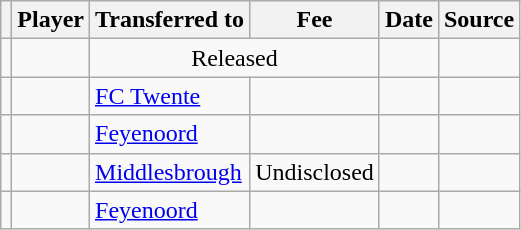<table class="wikitable plainrowheaders sortable">
<tr>
<th></th>
<th scope="col">Player</th>
<th>Transferred to</th>
<th style="width: 65px;">Fee</th>
<th scope="col">Date</th>
<th scope="col">Source</th>
</tr>
<tr>
<td align="center"></td>
<td></td>
<td colspan="2" style="text-align: center;">Released</td>
<td></td>
<td></td>
</tr>
<tr>
<td align="center"></td>
<td></td>
<td> <a href='#'>FC Twente</a></td>
<td></td>
<td></td>
<td></td>
</tr>
<tr>
<td align="center"></td>
<td></td>
<td> <a href='#'>Feyenoord</a></td>
<td></td>
<td></td>
<td></td>
</tr>
<tr>
<td align="center"></td>
<td></td>
<td> <a href='#'>Middlesbrough</a></td>
<td>Undisclosed</td>
<td></td>
<td></td>
</tr>
<tr>
<td align="center"></td>
<td></td>
<td> <a href='#'>Feyenoord</a></td>
<td></td>
<td></td>
<td></td>
</tr>
</table>
